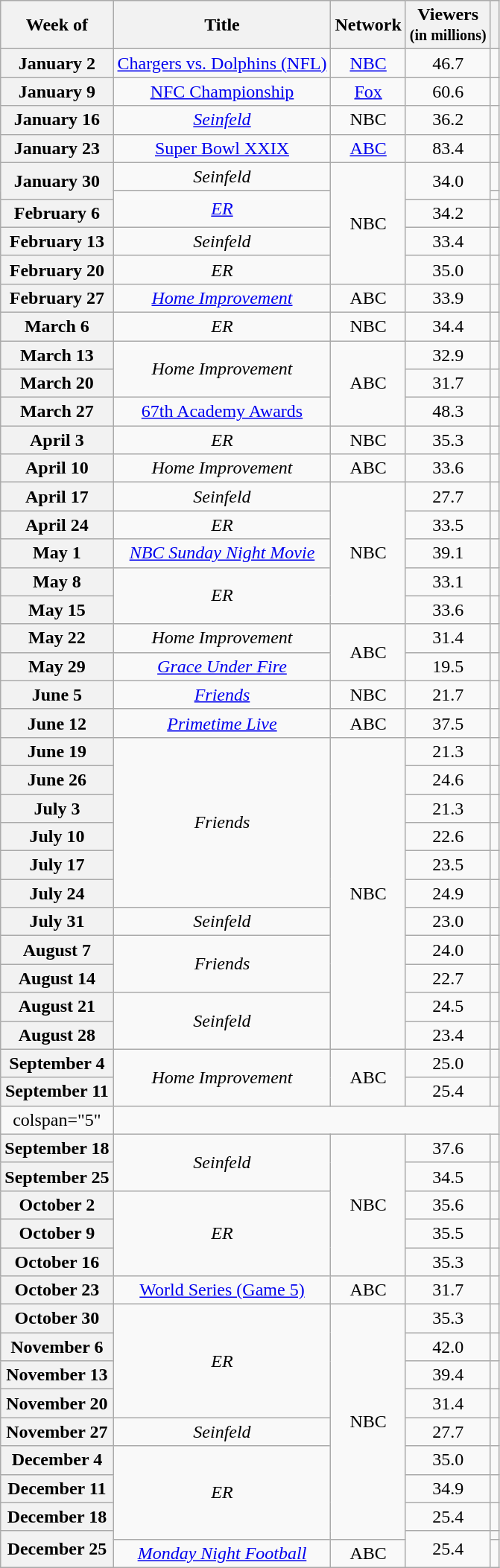<table class="wikitable plainrowheaders" style="text-align: center; display: inline-table;">
<tr>
<th>Week of</th>
<th>Title</th>
<th>Network</th>
<th>Viewers<br><small>(in millions)</small></th>
<th></th>
</tr>
<tr>
<th scope="row">January 2</th>
<td><a href='#'>Chargers vs. Dolphins (NFL)</a></td>
<td><a href='#'>NBC</a></td>
<td>46.7</td>
<td></td>
</tr>
<tr>
<th scope="row">January 9</th>
<td><a href='#'>NFC Championship</a></td>
<td><a href='#'>Fox</a></td>
<td>60.6</td>
<td></td>
</tr>
<tr>
<th scope="row">January 16</th>
<td><em><a href='#'>Seinfeld</a></em></td>
<td>NBC</td>
<td>36.2</td>
<td></td>
</tr>
<tr>
<th scope="row">January 23</th>
<td><a href='#'>Super Bowl XXIX</a></td>
<td><a href='#'>ABC</a></td>
<td>83.4</td>
<td></td>
</tr>
<tr>
<th scope="row" rowspan="2">January 30</th>
<td><em>Seinfeld</em></td>
<td rowspan="5">NBC</td>
<td rowspan="2">34.0</td>
<td></td>
</tr>
<tr>
<td rowspan="2"><em><a href='#'>ER</a></em></td>
<td></td>
</tr>
<tr>
<th scope="row">February 6</th>
<td>34.2</td>
<td></td>
</tr>
<tr>
<th scope="row">February 13</th>
<td><em>Seinfeld</em></td>
<td>33.4</td>
<td></td>
</tr>
<tr>
<th scope="row">February 20</th>
<td><em>ER</em></td>
<td>35.0</td>
<td></td>
</tr>
<tr>
<th scope="row">February 27</th>
<td><em><a href='#'>Home Improvement</a></em></td>
<td>ABC</td>
<td>33.9</td>
<td></td>
</tr>
<tr>
<th scope="row">March 6</th>
<td><em>ER</em></td>
<td>NBC</td>
<td>34.4</td>
<td></td>
</tr>
<tr>
<th scope="row">March 13</th>
<td rowspan="2"><em>Home Improvement</em></td>
<td rowspan="3">ABC</td>
<td>32.9</td>
<td></td>
</tr>
<tr>
<th scope="row">March 20</th>
<td>31.7</td>
<td></td>
</tr>
<tr>
<th scope="row">March 27</th>
<td><a href='#'>67th Academy Awards</a></td>
<td>48.3</td>
<td></td>
</tr>
<tr>
<th scope="row">April 3</th>
<td><em>ER</em></td>
<td>NBC</td>
<td>35.3</td>
<td></td>
</tr>
<tr>
<th scope="row">April 10</th>
<td><em>Home Improvement</em></td>
<td>ABC</td>
<td>33.6</td>
<td></td>
</tr>
<tr>
<th scope="row">April 17</th>
<td><em>Seinfeld</em></td>
<td rowspan="5">NBC</td>
<td>27.7</td>
<td></td>
</tr>
<tr>
<th scope="row">April 24</th>
<td><em>ER</em></td>
<td>33.5</td>
<td></td>
</tr>
<tr>
<th scope="row">May 1</th>
<td><em><a href='#'>NBC Sunday Night Movie</a></em></td>
<td>39.1</td>
<td></td>
</tr>
<tr>
<th scope="row">May 8</th>
<td rowspan="2"><em>ER</em></td>
<td>33.1</td>
<td></td>
</tr>
<tr>
<th scope="row">May 15</th>
<td>33.6</td>
<td></td>
</tr>
<tr>
<th scope="row">May 22</th>
<td><em>Home Improvement</em></td>
<td rowspan="2">ABC</td>
<td>31.4</td>
<td></td>
</tr>
<tr>
<th scope="row">May 29</th>
<td><em><a href='#'>Grace Under Fire</a></em></td>
<td>19.5</td>
<td></td>
</tr>
<tr>
<th scope="row">June 5</th>
<td><em><a href='#'>Friends</a></em></td>
<td>NBC</td>
<td>21.7</td>
<td></td>
</tr>
<tr>
<th scope="row">June 12</th>
<td><em><a href='#'>Primetime Live</a></em></td>
<td>ABC</td>
<td>37.5</td>
<td></td>
</tr>
<tr>
<th scope="row">June 19</th>
<td rowspan="6"><em>Friends</em></td>
<td rowspan="11">NBC</td>
<td>21.3</td>
<td></td>
</tr>
<tr>
<th scope="row">June 26</th>
<td>24.6</td>
<td></td>
</tr>
<tr>
<th scope="row">July 3</th>
<td>21.3</td>
<td></td>
</tr>
<tr>
<th scope="row">July 10</th>
<td>22.6</td>
<td></td>
</tr>
<tr>
<th scope="row">July 17</th>
<td>23.5</td>
<td></td>
</tr>
<tr>
<th scope="row">July 24</th>
<td>24.9</td>
<td></td>
</tr>
<tr>
<th scope="row">July 31</th>
<td><em>Seinfeld</em></td>
<td>23.0</td>
<td></td>
</tr>
<tr>
<th scope="row">August 7</th>
<td rowspan="2"><em>Friends</em></td>
<td>24.0</td>
<td></td>
</tr>
<tr>
<th scope="row">August 14</th>
<td>22.7</td>
<td></td>
</tr>
<tr>
<th scope="row">August 21</th>
<td rowspan="2"><em>Seinfeld</em></td>
<td>24.5</td>
<td></td>
</tr>
<tr>
<th scope="row">August 28</th>
<td>23.4</td>
<td></td>
</tr>
<tr>
<th scope="row">September 4</th>
<td rowspan="2"><em>Home Improvement</em></td>
<td rowspan="2">ABC</td>
<td>25.0</td>
<td></td>
</tr>
<tr>
<th scope="row">September 11</th>
<td>25.4</td>
<td></td>
</tr>
<tr>
<td>colspan="5" </td>
</tr>
<tr>
<th scope="row">September 18</th>
<td rowspan="2"><em>Seinfeld</em></td>
<td rowspan="5">NBC</td>
<td>37.6</td>
<td></td>
</tr>
<tr>
<th scope="row">September 25</th>
<td>34.5</td>
<td></td>
</tr>
<tr>
<th scope="row">October 2</th>
<td rowspan="3"><em>ER</em></td>
<td>35.6</td>
<td></td>
</tr>
<tr>
<th scope="row">October 9</th>
<td>35.5</td>
<td></td>
</tr>
<tr>
<th scope="row">October 16</th>
<td>35.3</td>
<td></td>
</tr>
<tr>
<th scope="row">October 23</th>
<td><a href='#'>World Series (Game 5)</a></td>
<td>ABC</td>
<td>31.7</td>
<td></td>
</tr>
<tr>
<th scope="row">October 30</th>
<td rowspan="4"><em>ER</em></td>
<td rowspan="9">NBC</td>
<td>35.3</td>
<td></td>
</tr>
<tr>
<th scope="row">November 6</th>
<td>42.0</td>
<td></td>
</tr>
<tr>
<th scope="row">November 13</th>
<td>39.4</td>
<td></td>
</tr>
<tr>
<th scope="row">November 20</th>
<td>31.4</td>
<td></td>
</tr>
<tr>
<th scope="row">November 27</th>
<td><em>Seinfeld</em></td>
<td>27.7</td>
<td></td>
</tr>
<tr>
<th scope="row">December 4</th>
<td rowspan="4"><em>ER</em></td>
<td>35.0</td>
<td></td>
</tr>
<tr>
<th scope="row">December 11</th>
<td>34.9</td>
<td></td>
</tr>
<tr>
<th scope="row">December 18</th>
<td>25.4</td>
<td></td>
</tr>
<tr>
<th scope="row" rowspan="2">December 25</th>
<td rowspan="2">25.4</td>
<td></td>
</tr>
<tr>
<td><em><a href='#'>Monday Night Football</a></em></td>
<td>ABC</td>
<td></td>
</tr>
</table>
